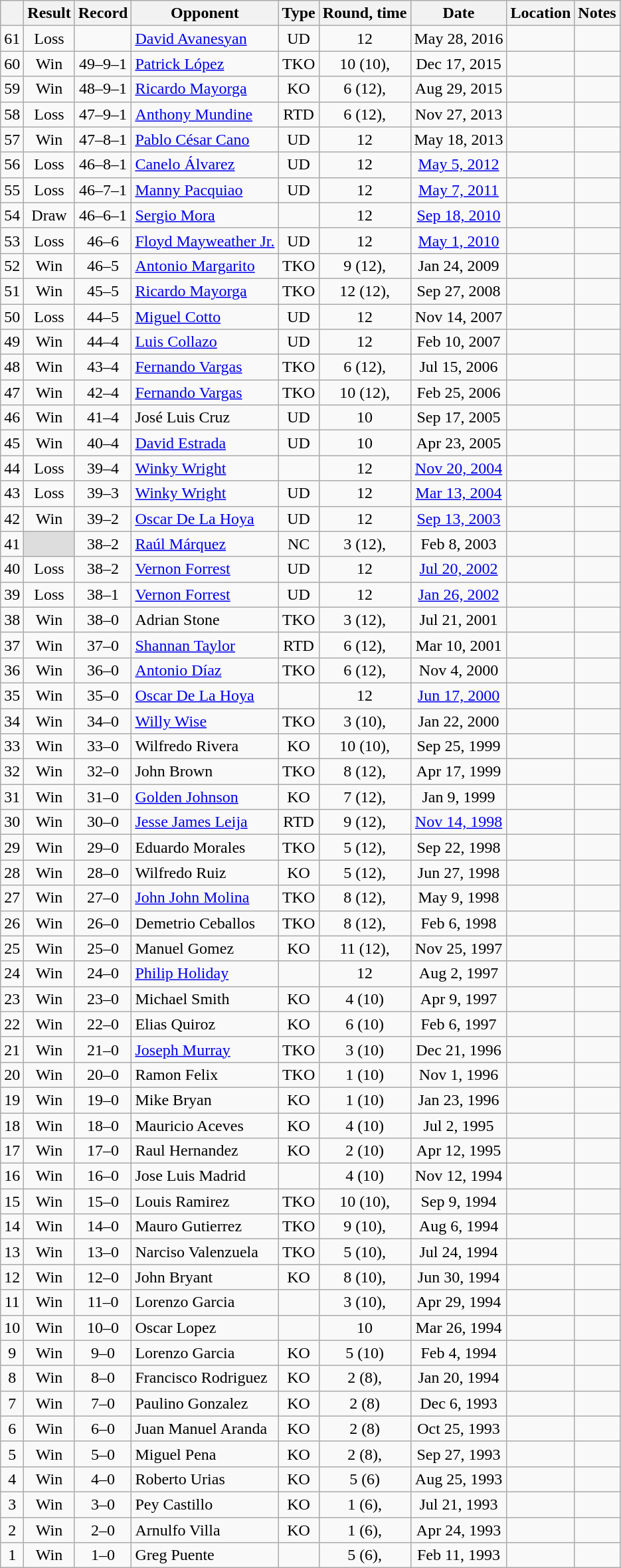<table class="wikitable" style="text-align:center">
<tr>
<th></th>
<th>Result</th>
<th>Record</th>
<th>Opponent</th>
<th>Type</th>
<th>Round, time</th>
<th>Date</th>
<th>Location</th>
<th>Notes</th>
</tr>
<tr>
<td>61</td>
<td>Loss</td>
<td></td>
<td style="text-align:left;"><a href='#'>David Avanesyan</a></td>
<td>UD</td>
<td>12</td>
<td>May 28, 2016</td>
<td style="text-align:left;"></td>
<td style="text-align:left;"></td>
</tr>
<tr>
<td>60</td>
<td>Win</td>
<td>49–9–1 </td>
<td style="text-align:left;"><a href='#'>Patrick López</a></td>
<td>TKO</td>
<td>10 (10), </td>
<td>Dec 17, 2015</td>
<td style="text-align:left;"></td>
<td style="text-align:left;"></td>
</tr>
<tr>
<td>59</td>
<td>Win</td>
<td>48–9–1 </td>
<td style="text-align:left;"><a href='#'>Ricardo Mayorga</a></td>
<td>KO</td>
<td>6 (12), </td>
<td>Aug 29, 2015</td>
<td style="text-align:left;"></td>
<td></td>
</tr>
<tr>
<td>58</td>
<td>Loss</td>
<td>47–9–1 </td>
<td style="text-align:left;"><a href='#'>Anthony Mundine</a></td>
<td>RTD</td>
<td>6 (12), </td>
<td>Nov 27, 2013</td>
<td style="text-align:left;"></td>
<td style="text-align:left;"></td>
</tr>
<tr>
<td>57</td>
<td>Win</td>
<td>47–8–1 </td>
<td style="text-align:left;"><a href='#'>Pablo César Cano</a></td>
<td>UD</td>
<td>12</td>
<td>May 18, 2013</td>
<td style="text-align:left;"></td>
<td style="text-align:left;"></td>
</tr>
<tr>
<td>56</td>
<td>Loss</td>
<td>46–8–1 </td>
<td style="text-align:left;"><a href='#'>Canelo Álvarez</a></td>
<td>UD</td>
<td>12</td>
<td><a href='#'>May 5, 2012</a></td>
<td style="text-align:left;"></td>
<td style="text-align:left;"></td>
</tr>
<tr>
<td>55</td>
<td>Loss</td>
<td>46–7–1 </td>
<td style="text-align:left;"><a href='#'>Manny Pacquiao</a></td>
<td>UD</td>
<td>12</td>
<td><a href='#'>May 7, 2011</a></td>
<td style="text-align:left;"></td>
<td style="text-align:left;"></td>
</tr>
<tr>
<td>54</td>
<td>Draw</td>
<td>46–6–1 </td>
<td style="text-align:left;"><a href='#'>Sergio Mora</a></td>
<td></td>
<td>12</td>
<td><a href='#'>Sep 18, 2010</a></td>
<td style="text-align:left;"></td>
<td></td>
</tr>
<tr>
<td>53</td>
<td>Loss</td>
<td>46–6 </td>
<td style="text-align:left;"><a href='#'>Floyd Mayweather Jr.</a></td>
<td>UD</td>
<td>12</td>
<td><a href='#'>May 1, 2010</a></td>
<td style="text-align:left;"></td>
<td></td>
</tr>
<tr>
<td>52</td>
<td>Win</td>
<td>46–5 </td>
<td style="text-align:left;"><a href='#'>Antonio Margarito</a></td>
<td>TKO</td>
<td>9 (12), </td>
<td>Jan 24, 2009</td>
<td style="text-align:left;"></td>
<td style="text-align:left;"></td>
</tr>
<tr>
<td>51</td>
<td>Win</td>
<td>45–5 </td>
<td style="text-align:left;"><a href='#'>Ricardo Mayorga</a></td>
<td>TKO</td>
<td>12 (12), </td>
<td>Sep 27, 2008</td>
<td style="text-align:left;"></td>
<td style="text-align:left;"></td>
</tr>
<tr>
<td>50</td>
<td>Loss</td>
<td>44–5 </td>
<td style="text-align:left;"><a href='#'>Miguel Cotto</a></td>
<td>UD</td>
<td>12</td>
<td>Nov 14, 2007</td>
<td style="text-align:left;"></td>
<td style="text-align:left;"></td>
</tr>
<tr>
<td>49</td>
<td>Win</td>
<td>44–4 </td>
<td style="text-align:left;"><a href='#'>Luis Collazo</a></td>
<td>UD</td>
<td>12</td>
<td>Feb 10, 2007</td>
<td style="text-align:left;"></td>
<td style="text-align:left;"></td>
</tr>
<tr>
<td>48</td>
<td>Win</td>
<td>43–4 </td>
<td style="text-align:left;"><a href='#'>Fernando Vargas</a></td>
<td>TKO</td>
<td>6 (12), </td>
<td>Jul 15, 2006</td>
<td style="text-align:left;"></td>
<td></td>
</tr>
<tr>
<td>47</td>
<td>Win</td>
<td>42–4 </td>
<td style="text-align:left;"><a href='#'>Fernando Vargas</a></td>
<td>TKO</td>
<td>10 (12), </td>
<td>Feb 25, 2006</td>
<td style="text-align:left;"></td>
<td></td>
</tr>
<tr>
<td>46</td>
<td>Win</td>
<td>41–4 </td>
<td style="text-align:left;">José Luis Cruz</td>
<td>UD</td>
<td>10</td>
<td>Sep 17, 2005</td>
<td style="text-align:left;"></td>
<td></td>
</tr>
<tr>
<td>45</td>
<td>Win</td>
<td>40–4 </td>
<td style="text-align:left;"><a href='#'>David Estrada</a></td>
<td>UD</td>
<td>10</td>
<td>Apr 23, 2005</td>
<td style="text-align:left;"></td>
<td></td>
</tr>
<tr>
<td>44</td>
<td>Loss</td>
<td>39–4 </td>
<td style="text-align:left;"><a href='#'>Winky Wright</a></td>
<td></td>
<td>12</td>
<td><a href='#'>Nov 20, 2004</a></td>
<td style="text-align:left;"></td>
<td style="text-align:left;"></td>
</tr>
<tr>
<td>43</td>
<td>Loss</td>
<td>39–3 </td>
<td style="text-align:left;"><a href='#'>Winky Wright</a></td>
<td>UD</td>
<td>12</td>
<td><a href='#'>Mar 13, 2004</a></td>
<td style="text-align:left;"></td>
<td style="text-align:left;"></td>
</tr>
<tr>
<td>42</td>
<td>Win</td>
<td>39–2 </td>
<td style="text-align:left;"><a href='#'>Oscar De La Hoya</a></td>
<td>UD</td>
<td>12</td>
<td><a href='#'>Sep 13, 2003</a></td>
<td style="text-align:left;"></td>
<td style="text-align:left;"></td>
</tr>
<tr>
<td>41</td>
<td style="background:#DDD"></td>
<td>38–2 </td>
<td style="text-align:left;"><a href='#'>Raúl Márquez</a></td>
<td>NC</td>
<td>3 (12), </td>
<td>Feb 8, 2003</td>
<td style="text-align:left;"></td>
<td style="text-align:left;"></td>
</tr>
<tr>
<td>40</td>
<td>Loss</td>
<td>38–2</td>
<td style="text-align:left;"><a href='#'>Vernon Forrest</a></td>
<td>UD</td>
<td>12</td>
<td><a href='#'>Jul 20, 2002</a></td>
<td style="text-align:left;"></td>
<td style="text-align:left;"></td>
</tr>
<tr>
<td>39</td>
<td>Loss</td>
<td>38–1</td>
<td style="text-align:left;"><a href='#'>Vernon Forrest</a></td>
<td>UD</td>
<td>12</td>
<td><a href='#'>Jan 26, 2002</a></td>
<td style="text-align:left;"></td>
<td style="text-align:left;"></td>
</tr>
<tr>
<td>38</td>
<td>Win</td>
<td>38–0</td>
<td style="text-align:left;">Adrian Stone</td>
<td>TKO</td>
<td>3 (12), </td>
<td>Jul 21, 2001</td>
<td style="text-align:left;"></td>
<td style="text-align:left;"></td>
</tr>
<tr>
<td>37</td>
<td>Win</td>
<td>37–0</td>
<td style="text-align:left;"><a href='#'>Shannan Taylor</a></td>
<td>RTD</td>
<td>6 (12), </td>
<td>Mar 10, 2001</td>
<td style="text-align:left;"></td>
<td style="text-align:left;"></td>
</tr>
<tr>
<td>36</td>
<td>Win</td>
<td>36–0</td>
<td style="text-align:left;"><a href='#'>Antonio Díaz</a></td>
<td>TKO</td>
<td>6 (12), </td>
<td>Nov 4, 2000</td>
<td style="text-align:left;"></td>
<td style="text-align:left;"></td>
</tr>
<tr>
<td>35</td>
<td>Win</td>
<td>35–0</td>
<td style="text-align:left;"><a href='#'>Oscar De La Hoya</a></td>
<td></td>
<td>12</td>
<td><a href='#'>Jun 17, 2000</a></td>
<td style="text-align:left;"></td>
<td style="text-align:left;"></td>
</tr>
<tr>
<td>34</td>
<td>Win</td>
<td>34–0</td>
<td style="text-align:left;"><a href='#'>Willy Wise</a></td>
<td>TKO</td>
<td>3 (10), </td>
<td>Jan 22, 2000</td>
<td style="text-align:left;"></td>
<td></td>
</tr>
<tr>
<td>33</td>
<td>Win</td>
<td>33–0</td>
<td style="text-align:left;">Wilfredo Rivera</td>
<td>KO</td>
<td>10 (10), </td>
<td>Sep 25, 1999</td>
<td style="text-align:left;"></td>
<td></td>
</tr>
<tr>
<td>32</td>
<td>Win</td>
<td>32–0</td>
<td style="text-align:left;">John Brown</td>
<td>TKO</td>
<td>8 (12), </td>
<td>Apr 17, 1999</td>
<td style="text-align:left;"></td>
<td style="text-align:left;"></td>
</tr>
<tr>
<td>31</td>
<td>Win</td>
<td>31–0</td>
<td style="text-align:left;"><a href='#'>Golden Johnson</a></td>
<td>KO</td>
<td>7 (12), </td>
<td>Jan 9, 1999</td>
<td style="text-align:left;"></td>
<td style="text-align:left;"></td>
</tr>
<tr>
<td>30</td>
<td>Win</td>
<td>30–0</td>
<td style="text-align:left;"><a href='#'>Jesse James Leija</a></td>
<td>RTD</td>
<td>9 (12), </td>
<td><a href='#'>Nov 14, 1998</a></td>
<td style="text-align:left;"></td>
<td style="text-align:left;"></td>
</tr>
<tr>
<td>29</td>
<td>Win</td>
<td>29–0</td>
<td style="text-align:left;">Eduardo Morales</td>
<td>TKO</td>
<td>5 (12), </td>
<td>Sep 22, 1998</td>
<td style="text-align:left;"></td>
<td style="text-align:left;"></td>
</tr>
<tr>
<td>28</td>
<td>Win</td>
<td>28–0</td>
<td style="text-align:left;">Wilfredo Ruiz</td>
<td>KO</td>
<td>5 (12), </td>
<td>Jun 27, 1998</td>
<td style="text-align:left;"></td>
<td style="text-align:left;"></td>
</tr>
<tr>
<td>27</td>
<td>Win</td>
<td>27–0</td>
<td style="text-align:left;"><a href='#'>John John Molina</a></td>
<td>TKO</td>
<td>8 (12), </td>
<td>May 9, 1998</td>
<td style="text-align:left;"></td>
<td style="text-align:left;"></td>
</tr>
<tr>
<td>26</td>
<td>Win</td>
<td>26–0</td>
<td style="text-align:left;">Demetrio Ceballos</td>
<td>TKO</td>
<td>8 (12), </td>
<td>Feb 6, 1998</td>
<td style="text-align:left;"></td>
<td style="text-align:left;"></td>
</tr>
<tr>
<td>25</td>
<td>Win</td>
<td>25–0</td>
<td style="text-align:left;">Manuel Gomez</td>
<td>KO</td>
<td>11 (12), </td>
<td>Nov 25, 1997</td>
<td style="text-align:left;"></td>
<td style="text-align:left;"></td>
</tr>
<tr>
<td>24</td>
<td>Win</td>
<td>24–0</td>
<td style="text-align:left;"><a href='#'>Philip Holiday</a></td>
<td></td>
<td>12</td>
<td>Aug 2, 1997</td>
<td style="text-align:left;"></td>
<td style="text-align:left;"></td>
</tr>
<tr>
<td>23</td>
<td>Win</td>
<td>23–0</td>
<td style="text-align:left;">Michael Smith</td>
<td>KO</td>
<td>4 (10)</td>
<td>Apr 9, 1997</td>
<td style="text-align:left;"></td>
<td></td>
</tr>
<tr>
<td>22</td>
<td>Win</td>
<td>22–0</td>
<td style="text-align:left;">Elias Quiroz</td>
<td>KO</td>
<td>6 (10)</td>
<td>Feb 6, 1997</td>
<td style="text-align:left;"></td>
<td></td>
</tr>
<tr>
<td>21</td>
<td>Win</td>
<td>21–0</td>
<td style="text-align:left;"><a href='#'>Joseph Murray</a></td>
<td>TKO</td>
<td>3 (10)</td>
<td>Dec 21, 1996</td>
<td style="text-align:left;"></td>
<td></td>
</tr>
<tr>
<td>20</td>
<td>Win</td>
<td>20–0</td>
<td style="text-align:left;">Ramon Felix</td>
<td>TKO</td>
<td>1 (10)</td>
<td>Nov 1, 1996</td>
<td style="text-align:left;"></td>
<td></td>
</tr>
<tr>
<td>19</td>
<td>Win</td>
<td>19–0</td>
<td style="text-align:left;">Mike Bryan</td>
<td>KO</td>
<td>1 (10)</td>
<td>Jan 23, 1996</td>
<td style="text-align:left;"></td>
<td></td>
</tr>
<tr>
<td>18</td>
<td>Win</td>
<td>18–0</td>
<td style="text-align:left;">Mauricio Aceves</td>
<td>KO</td>
<td>4 (10)</td>
<td>Jul 2, 1995</td>
<td style="text-align:left;"></td>
<td></td>
</tr>
<tr>
<td>17</td>
<td>Win</td>
<td>17–0</td>
<td style="text-align:left;">Raul Hernandez</td>
<td>KO</td>
<td>2 (10)</td>
<td>Apr 12, 1995</td>
<td style="text-align:left;"></td>
<td></td>
</tr>
<tr>
<td>16</td>
<td>Win</td>
<td>16–0</td>
<td style="text-align:left;">Jose Luis Madrid</td>
<td></td>
<td>4 (10)</td>
<td>Nov 12, 1994</td>
<td style="text-align:left;"></td>
<td></td>
</tr>
<tr>
<td>15</td>
<td>Win</td>
<td>15–0</td>
<td style="text-align:left;">Louis Ramirez</td>
<td>TKO</td>
<td>10 (10), </td>
<td>Sep 9, 1994</td>
<td style="text-align:left;"></td>
<td></td>
</tr>
<tr>
<td>14</td>
<td>Win</td>
<td>14–0</td>
<td style="text-align:left;">Mauro Gutierrez</td>
<td>TKO</td>
<td>9 (10), </td>
<td>Aug 6, 1994</td>
<td style="text-align:left;"></td>
<td></td>
</tr>
<tr>
<td>13</td>
<td>Win</td>
<td>13–0</td>
<td style="text-align:left;">Narciso Valenzuela</td>
<td>TKO</td>
<td>5 (10), </td>
<td>Jul 24, 1994</td>
<td style="text-align:left;"></td>
<td></td>
</tr>
<tr>
<td>12</td>
<td>Win</td>
<td>12–0</td>
<td style="text-align:left;">John Bryant</td>
<td>KO</td>
<td>8 (10), </td>
<td>Jun 30, 1994</td>
<td style="text-align:left;"></td>
<td></td>
</tr>
<tr>
<td>11</td>
<td>Win</td>
<td>11–0</td>
<td style="text-align:left;">Lorenzo Garcia</td>
<td></td>
<td>3 (10), </td>
<td>Apr 29, 1994</td>
<td style="text-align:left;"></td>
<td></td>
</tr>
<tr>
<td>10</td>
<td>Win</td>
<td>10–0</td>
<td style="text-align:left;">Oscar Lopez</td>
<td></td>
<td>10</td>
<td>Mar 26, 1994</td>
<td style="text-align:left;"></td>
<td></td>
</tr>
<tr>
<td>9</td>
<td>Win</td>
<td>9–0</td>
<td style="text-align:left;">Lorenzo Garcia</td>
<td>KO</td>
<td>5 (10)</td>
<td>Feb 4, 1994</td>
<td style="text-align:left;"></td>
<td></td>
</tr>
<tr>
<td>8</td>
<td>Win</td>
<td>8–0</td>
<td style="text-align:left;">Francisco Rodriguez</td>
<td>KO</td>
<td>2 (8), </td>
<td>Jan 20, 1994</td>
<td style="text-align:left;"></td>
<td></td>
</tr>
<tr>
<td>7</td>
<td>Win</td>
<td>7–0</td>
<td style="text-align:left;">Paulino Gonzalez</td>
<td>KO</td>
<td>2 (8)</td>
<td>Dec 6, 1993</td>
<td style="text-align:left;"></td>
<td></td>
</tr>
<tr>
<td>6</td>
<td>Win</td>
<td>6–0</td>
<td style="text-align:left;">Juan Manuel Aranda</td>
<td>KO</td>
<td>2 (8)</td>
<td>Oct 25, 1993</td>
<td style="text-align:left;"></td>
<td></td>
</tr>
<tr>
<td>5</td>
<td>Win</td>
<td>5–0</td>
<td style="text-align:left;">Miguel Pena</td>
<td>KO</td>
<td>2 (8), </td>
<td>Sep 27, 1993</td>
<td style="text-align:left;"></td>
<td></td>
</tr>
<tr>
<td>4</td>
<td>Win</td>
<td>4–0</td>
<td style="text-align:left;">Roberto Urias</td>
<td>KO</td>
<td>5 (6)</td>
<td>Aug 25, 1993</td>
<td style="text-align:left;"></td>
<td></td>
</tr>
<tr>
<td>3</td>
<td>Win</td>
<td>3–0</td>
<td style="text-align:left;">Pey Castillo</td>
<td>KO</td>
<td>1 (6), </td>
<td>Jul 21, 1993</td>
<td style="text-align:left;"></td>
<td></td>
</tr>
<tr>
<td>2</td>
<td>Win</td>
<td>2–0</td>
<td style="text-align:left;">Arnulfo Villa</td>
<td>KO</td>
<td>1 (6), </td>
<td>Apr 24, 1993</td>
<td style="text-align:left;"></td>
<td></td>
</tr>
<tr>
<td>1</td>
<td>Win</td>
<td>1–0</td>
<td style="text-align:left;">Greg Puente</td>
<td></td>
<td>5 (6), </td>
<td>Feb 11, 1993</td>
<td style="text-align:left;"></td>
<td></td>
</tr>
</table>
